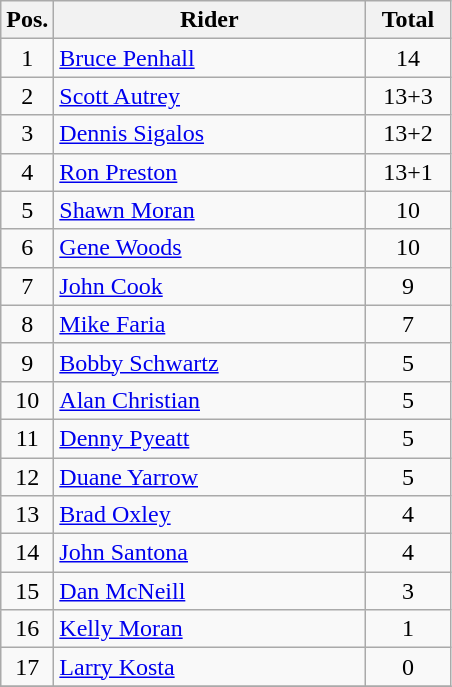<table class=wikitable>
<tr>
<th width=25px>Pos.</th>
<th width=200px>Rider</th>
<th width=50px>Total</th>
</tr>
<tr align=center >
<td>1</td>
<td align=left><a href='#'>Bruce Penhall</a></td>
<td>14</td>
</tr>
<tr align=center  >
<td>2</td>
<td align=left><a href='#'>Scott Autrey</a></td>
<td>13+3</td>
</tr>
<tr align=center>
<td>3</td>
<td align=left><a href='#'>Dennis Sigalos</a></td>
<td>13+2</td>
</tr>
<tr align=center>
<td>4</td>
<td align=left><a href='#'>Ron Preston</a></td>
<td>13+1</td>
</tr>
<tr align=center>
<td>5</td>
<td align=left><a href='#'>Shawn Moran</a></td>
<td>10</td>
</tr>
<tr align=center>
<td>6</td>
<td align=left><a href='#'>Gene Woods</a></td>
<td>10</td>
</tr>
<tr align=center>
<td>7</td>
<td align=left><a href='#'>John Cook</a></td>
<td>9</td>
</tr>
<tr align=center>
<td>8</td>
<td align=left><a href='#'>Mike Faria</a></td>
<td>7</td>
</tr>
<tr align=center>
<td>9</td>
<td align=left><a href='#'>Bobby Schwartz</a></td>
<td>5</td>
</tr>
<tr align=center>
<td>10</td>
<td align=left><a href='#'>Alan Christian</a></td>
<td>5</td>
</tr>
<tr align=center>
<td>11</td>
<td align=left><a href='#'>Denny Pyeatt</a></td>
<td>5</td>
</tr>
<tr align=center>
<td>12</td>
<td align=left><a href='#'>Duane Yarrow</a></td>
<td>5</td>
</tr>
<tr align=center>
<td>13</td>
<td align=left><a href='#'>Brad Oxley</a></td>
<td>4</td>
</tr>
<tr align=center>
<td>14</td>
<td align=left><a href='#'>John Santona</a></td>
<td>4</td>
</tr>
<tr align=center>
<td>15</td>
<td align=left><a href='#'>Dan McNeill</a></td>
<td>3</td>
</tr>
<tr align=center>
<td>16</td>
<td align=left><a href='#'>Kelly Moran</a></td>
<td>1</td>
</tr>
<tr align=center>
<td>17</td>
<td align=left><a href='#'>Larry Kosta</a></td>
<td>0</td>
</tr>
<tr align=center>
</tr>
</table>
